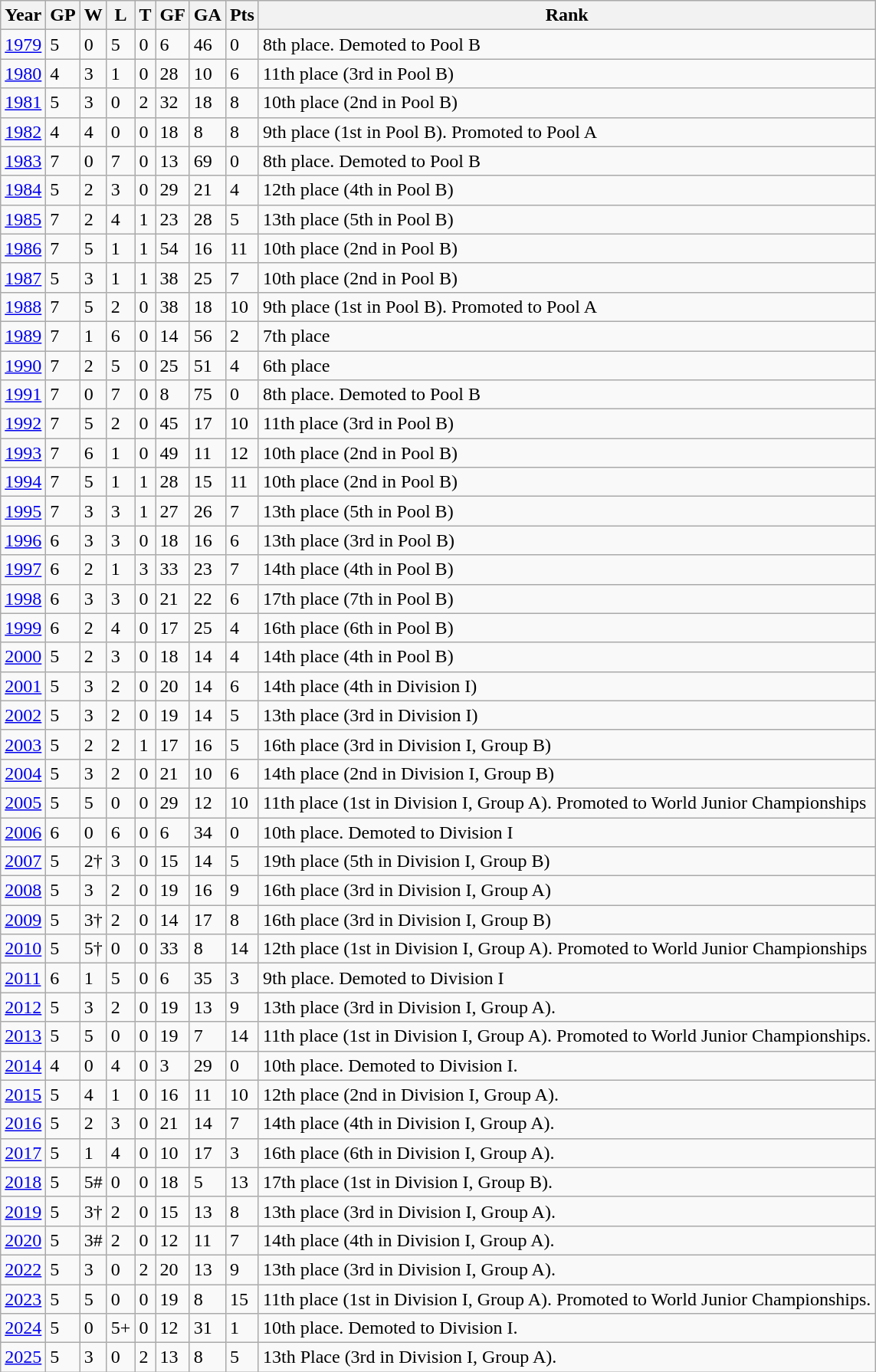<table class="wikitable">
<tr>
<th>Year</th>
<th>GP</th>
<th>W</th>
<th>L</th>
<th>T</th>
<th>GF</th>
<th>GA</th>
<th>Pts</th>
<th>Rank</th>
</tr>
<tr>
<td><a href='#'>1979</a></td>
<td>5</td>
<td>0</td>
<td>5</td>
<td>0</td>
<td>6</td>
<td>46</td>
<td>0</td>
<td>8th place.  Demoted to Pool B</td>
</tr>
<tr>
<td><a href='#'>1980</a></td>
<td>4</td>
<td>3</td>
<td>1</td>
<td>0</td>
<td>28</td>
<td>10</td>
<td>6</td>
<td>11th place (3rd in Pool B)</td>
</tr>
<tr>
<td><a href='#'>1981</a></td>
<td>5</td>
<td>3</td>
<td>0</td>
<td>2</td>
<td>32</td>
<td>18</td>
<td>8</td>
<td>10th place (2nd in Pool B)</td>
</tr>
<tr>
<td><a href='#'>1982</a></td>
<td>4</td>
<td>4</td>
<td>0</td>
<td>0</td>
<td>18</td>
<td>8</td>
<td>8</td>
<td>9th place (1st in Pool B).  Promoted to Pool A</td>
</tr>
<tr>
<td><a href='#'>1983</a></td>
<td>7</td>
<td>0</td>
<td>7</td>
<td>0</td>
<td>13</td>
<td>69</td>
<td>0</td>
<td>8th place.  Demoted to Pool B</td>
</tr>
<tr>
<td><a href='#'>1984</a></td>
<td>5</td>
<td>2</td>
<td>3</td>
<td>0</td>
<td>29</td>
<td>21</td>
<td>4</td>
<td>12th place (4th in Pool B)</td>
</tr>
<tr>
<td><a href='#'>1985</a></td>
<td>7</td>
<td>2</td>
<td>4</td>
<td>1</td>
<td>23</td>
<td>28</td>
<td>5</td>
<td>13th place (5th in Pool B)</td>
</tr>
<tr>
<td><a href='#'>1986</a></td>
<td>7</td>
<td>5</td>
<td>1</td>
<td>1</td>
<td>54</td>
<td>16</td>
<td>11</td>
<td>10th place (2nd in Pool B)</td>
</tr>
<tr>
<td><a href='#'>1987</a></td>
<td>5</td>
<td>3</td>
<td>1</td>
<td>1</td>
<td>38</td>
<td>25</td>
<td>7</td>
<td>10th place (2nd in Pool B)</td>
</tr>
<tr>
<td><a href='#'>1988</a></td>
<td>7</td>
<td>5</td>
<td>2</td>
<td>0</td>
<td>38</td>
<td>18</td>
<td>10</td>
<td>9th place (1st in Pool B).  Promoted to Pool A</td>
</tr>
<tr>
<td><a href='#'>1989</a></td>
<td>7</td>
<td>1</td>
<td>6</td>
<td>0</td>
<td>14</td>
<td>56</td>
<td>2</td>
<td>7th place</td>
</tr>
<tr>
<td><a href='#'>1990</a></td>
<td>7</td>
<td>2</td>
<td>5</td>
<td>0</td>
<td>25</td>
<td>51</td>
<td>4</td>
<td>6th place</td>
</tr>
<tr>
<td><a href='#'>1991</a></td>
<td>7</td>
<td>0</td>
<td>7</td>
<td>0</td>
<td>8</td>
<td>75</td>
<td>0</td>
<td>8th place.  Demoted to Pool B</td>
</tr>
<tr>
<td><a href='#'>1992</a></td>
<td>7</td>
<td>5</td>
<td>2</td>
<td>0</td>
<td>45</td>
<td>17</td>
<td>10</td>
<td>11th place (3rd in Pool B)</td>
</tr>
<tr>
<td><a href='#'>1993</a></td>
<td>7</td>
<td>6</td>
<td>1</td>
<td>0</td>
<td>49</td>
<td>11</td>
<td>12</td>
<td>10th place (2nd in Pool B)</td>
</tr>
<tr>
<td><a href='#'>1994</a></td>
<td>7</td>
<td>5</td>
<td>1</td>
<td>1</td>
<td>28</td>
<td>15</td>
<td>11</td>
<td>10th place (2nd in Pool B)</td>
</tr>
<tr>
<td><a href='#'>1995</a></td>
<td>7</td>
<td>3</td>
<td>3</td>
<td>1</td>
<td>27</td>
<td>26</td>
<td>7</td>
<td>13th place (5th in Pool B)</td>
</tr>
<tr>
<td><a href='#'>1996</a></td>
<td>6</td>
<td>3</td>
<td>3</td>
<td>0</td>
<td>18</td>
<td>16</td>
<td>6</td>
<td>13th place (3rd in Pool B)</td>
</tr>
<tr>
<td><a href='#'>1997</a></td>
<td>6</td>
<td>2</td>
<td>1</td>
<td>3</td>
<td>33</td>
<td>23</td>
<td>7</td>
<td>14th place (4th in Pool B)</td>
</tr>
<tr>
<td><a href='#'>1998</a></td>
<td>6</td>
<td>3</td>
<td>3</td>
<td>0</td>
<td>21</td>
<td>22</td>
<td>6</td>
<td>17th place (7th in Pool B)</td>
</tr>
<tr>
<td><a href='#'>1999</a></td>
<td>6</td>
<td>2</td>
<td>4</td>
<td>0</td>
<td>17</td>
<td>25</td>
<td>4</td>
<td>16th place (6th in Pool B)</td>
</tr>
<tr>
<td><a href='#'>2000</a></td>
<td>5</td>
<td>2</td>
<td>3</td>
<td>0</td>
<td>18</td>
<td>14</td>
<td>4</td>
<td>14th place (4th in Pool B)</td>
</tr>
<tr>
<td><a href='#'>2001</a></td>
<td>5</td>
<td>3</td>
<td>2</td>
<td>0</td>
<td>20</td>
<td>14</td>
<td>6</td>
<td>14th place (4th in Division I)</td>
</tr>
<tr>
<td><a href='#'>2002</a></td>
<td>5</td>
<td>3</td>
<td>2</td>
<td>0</td>
<td>19</td>
<td>14</td>
<td>5</td>
<td>13th place (3rd in Division I)</td>
</tr>
<tr>
<td><a href='#'>2003</a></td>
<td>5</td>
<td>2</td>
<td>2</td>
<td>1</td>
<td>17</td>
<td>16</td>
<td>5</td>
<td>16th place (3rd in Division I, Group B)</td>
</tr>
<tr>
<td><a href='#'>2004</a></td>
<td>5</td>
<td>3</td>
<td>2</td>
<td>0</td>
<td>21</td>
<td>10</td>
<td>6</td>
<td>14th place (2nd in Division I, Group B)</td>
</tr>
<tr>
<td><a href='#'>2005</a></td>
<td>5</td>
<td>5</td>
<td>0</td>
<td>0</td>
<td>29</td>
<td>12</td>
<td>10</td>
<td>11th place (1st in Division I, Group A).  Promoted to World Junior Championships</td>
</tr>
<tr>
<td><a href='#'>2006</a></td>
<td>6</td>
<td>0</td>
<td>6</td>
<td>0</td>
<td>6</td>
<td>34</td>
<td>0</td>
<td>10th place.  Demoted to Division I</td>
</tr>
<tr>
<td><a href='#'>2007</a></td>
<td>5</td>
<td>2†</td>
<td>3</td>
<td>0</td>
<td>15</td>
<td>14</td>
<td>5</td>
<td>19th place (5th in Division I, Group B)</td>
</tr>
<tr>
<td><a href='#'>2008</a></td>
<td>5</td>
<td>3</td>
<td>2</td>
<td>0</td>
<td>19</td>
<td>16</td>
<td>9</td>
<td>16th place (3rd in Division I, Group A)</td>
</tr>
<tr>
<td><a href='#'>2009</a></td>
<td>5</td>
<td>3†</td>
<td>2</td>
<td>0</td>
<td>14</td>
<td>17</td>
<td>8</td>
<td>16th place (3rd in Division I, Group B)</td>
</tr>
<tr>
<td><a href='#'>2010</a></td>
<td>5</td>
<td>5†</td>
<td>0</td>
<td>0</td>
<td>33</td>
<td>8</td>
<td>14</td>
<td>12th place (1st in Division I, Group A).  Promoted to World Junior Championships</td>
</tr>
<tr>
<td><a href='#'>2011</a></td>
<td>6</td>
<td>1</td>
<td>5</td>
<td>0</td>
<td>6</td>
<td>35</td>
<td>3</td>
<td>9th place.  Demoted to Division I</td>
</tr>
<tr>
<td><a href='#'>2012</a></td>
<td>5</td>
<td>3</td>
<td>2</td>
<td>0</td>
<td>19</td>
<td>13</td>
<td>9</td>
<td>13th place (3rd in Division I, Group A).</td>
</tr>
<tr>
<td><a href='#'>2013</a></td>
<td>5</td>
<td>5</td>
<td>0</td>
<td>0</td>
<td>19</td>
<td>7</td>
<td>14</td>
<td>11th place (1st in Division I, Group A).  Promoted to World Junior Championships.</td>
</tr>
<tr>
<td><a href='#'>2014</a></td>
<td>4</td>
<td>0</td>
<td>4</td>
<td>0</td>
<td>3</td>
<td>29</td>
<td>0</td>
<td>10th place.  Demoted to Division I.</td>
</tr>
<tr>
<td><a href='#'>2015</a></td>
<td>5</td>
<td>4</td>
<td>1</td>
<td>0</td>
<td>16</td>
<td>11</td>
<td>10</td>
<td>12th place (2nd in Division I, Group A).</td>
</tr>
<tr>
<td><a href='#'>2016</a></td>
<td>5</td>
<td>2</td>
<td>3</td>
<td>0</td>
<td>21</td>
<td>14</td>
<td>7</td>
<td>14th place (4th in Division I, Group A).</td>
</tr>
<tr>
<td><a href='#'>2017</a></td>
<td>5</td>
<td>1</td>
<td>4</td>
<td>0</td>
<td>10</td>
<td>17</td>
<td>3</td>
<td>16th place (6th in Division I, Group A).</td>
</tr>
<tr>
<td><a href='#'>2018</a></td>
<td>5</td>
<td>5#</td>
<td>0</td>
<td>0</td>
<td>18</td>
<td>5</td>
<td>13</td>
<td>17th place (1st in Division I, Group B).</td>
</tr>
<tr>
<td><a href='#'>2019</a></td>
<td>5</td>
<td>3†</td>
<td>2</td>
<td>0</td>
<td>15</td>
<td>13</td>
<td>8</td>
<td>13th place (3rd in Division I, Group A).</td>
</tr>
<tr>
<td><a href='#'>2020</a></td>
<td>5</td>
<td>3#</td>
<td>2</td>
<td>0</td>
<td>12</td>
<td>11</td>
<td>7</td>
<td>14th place (4th in Division I, Group A).</td>
</tr>
<tr>
<td><a href='#'>2022</a></td>
<td>5</td>
<td>3</td>
<td>0</td>
<td>2</td>
<td>20</td>
<td>13</td>
<td>9</td>
<td>13th place (3rd in Division I, Group A).</td>
</tr>
<tr>
<td><a href='#'>2023</a></td>
<td>5</td>
<td>5</td>
<td>0</td>
<td>0</td>
<td>19</td>
<td>8</td>
<td>15</td>
<td>11th place (1st in Division I, Group A).  Promoted to World Junior Championships.</td>
</tr>
<tr>
<td><a href='#'>2024</a></td>
<td>5</td>
<td>0</td>
<td>5+</td>
<td>0</td>
<td>12</td>
<td>31</td>
<td>1</td>
<td>10th place.  Demoted to Division I.</td>
</tr>
<tr>
<td><a href='#'>2025</a></td>
<td>5</td>
<td>3</td>
<td>0</td>
<td>2</td>
<td>13</td>
<td>8</td>
<td>5</td>
<td>13th Place (3rd in Division I, Group A).</td>
</tr>
</table>
